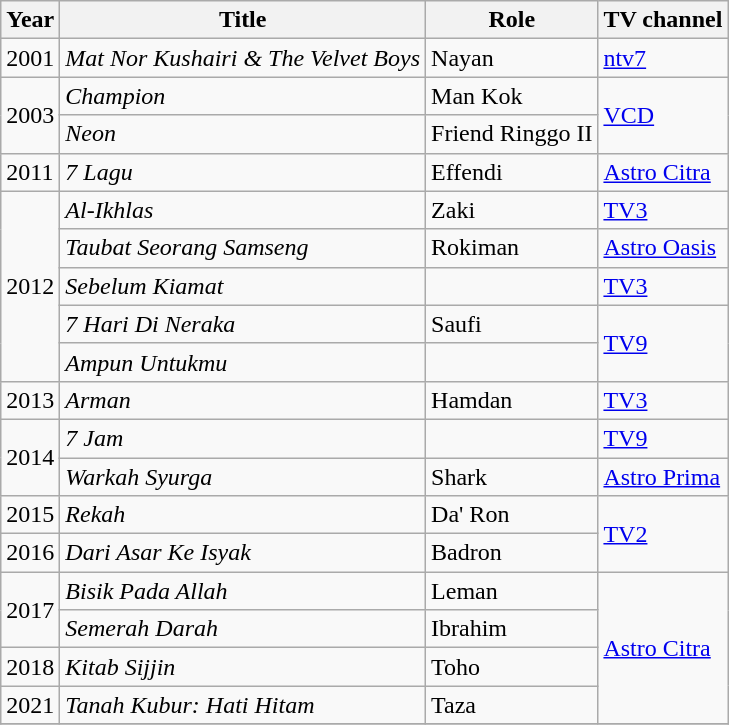<table class="wikitable">
<tr>
<th>Year</th>
<th>Title</th>
<th>Role</th>
<th>TV channel</th>
</tr>
<tr>
<td>2001</td>
<td><em>Mat Nor Kushairi & The Velvet Boys</em></td>
<td>Nayan</td>
<td><a href='#'>ntv7</a></td>
</tr>
<tr>
<td rowspan="2">2003</td>
<td><em>Champion</em></td>
<td>Man Kok</td>
<td rowspan="2"><a href='#'>VCD</a></td>
</tr>
<tr>
<td><em>Neon</em></td>
<td>Friend Ringgo II</td>
</tr>
<tr>
<td>2011</td>
<td><em>7 Lagu</em></td>
<td>Effendi</td>
<td><a href='#'>Astro Citra</a></td>
</tr>
<tr>
<td rowspan="5">2012</td>
<td><em>Al-Ikhlas</em></td>
<td>Zaki</td>
<td><a href='#'>TV3</a></td>
</tr>
<tr>
<td><em>Taubat Seorang Samseng</em></td>
<td>Rokiman</td>
<td><a href='#'>Astro Oasis</a></td>
</tr>
<tr>
<td><em>Sebelum Kiamat</em></td>
<td></td>
<td><a href='#'>TV3</a></td>
</tr>
<tr>
<td><em>7 Hari Di Neraka</em></td>
<td>Saufi</td>
<td rowspan="2"><a href='#'>TV9</a></td>
</tr>
<tr>
<td><em>Ampun Untukmu</em></td>
<td></td>
</tr>
<tr>
<td>2013</td>
<td><em>Arman</em></td>
<td>Hamdan</td>
<td><a href='#'>TV3</a></td>
</tr>
<tr>
<td rowspan="2">2014</td>
<td><em>7 Jam</em></td>
<td></td>
<td><a href='#'>TV9</a></td>
</tr>
<tr>
<td><em>Warkah Syurga</em></td>
<td>Shark</td>
<td><a href='#'>Astro Prima</a></td>
</tr>
<tr>
<td>2015</td>
<td><em>Rekah</em></td>
<td>Da' Ron</td>
<td rowspan="2"><a href='#'>TV2</a></td>
</tr>
<tr>
<td>2016</td>
<td><em>Dari Asar Ke Isyak</em></td>
<td>Badron</td>
</tr>
<tr>
<td rowspan="2">2017</td>
<td><em>Bisik Pada Allah</em></td>
<td>Leman</td>
<td rowspan="4"><a href='#'>Astro Citra</a></td>
</tr>
<tr>
<td><em>Semerah Darah</em></td>
<td>Ibrahim</td>
</tr>
<tr>
<td>2018</td>
<td><em>Kitab Sijjin</em></td>
<td>Toho</td>
</tr>
<tr>
<td>2021</td>
<td><em>Tanah Kubur: Hati Hitam</em></td>
<td>Taza</td>
</tr>
<tr>
</tr>
</table>
